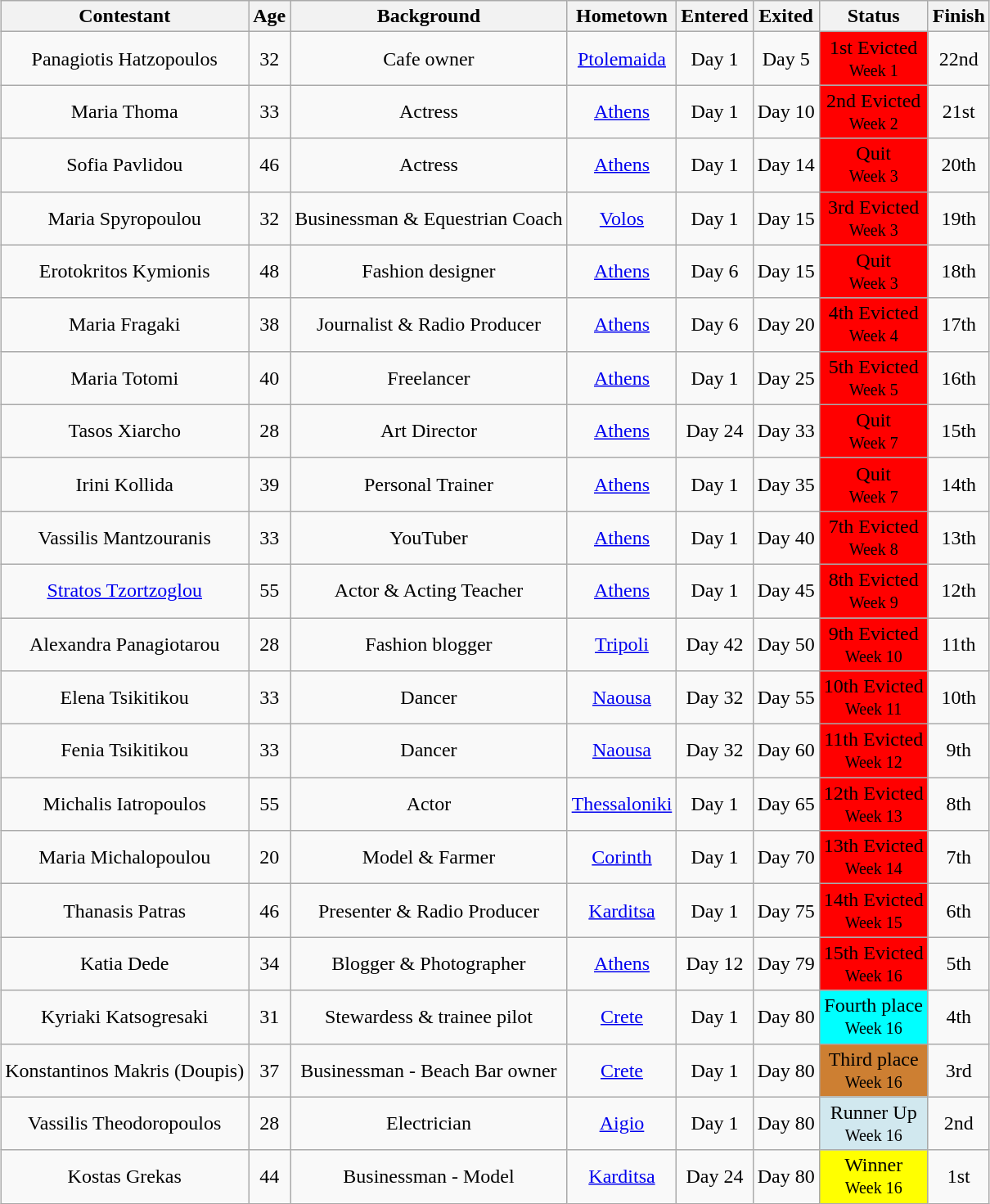<table class="wikitable sortable" style="margin:auto; text-align:center">
<tr>
<th>Contestant</th>
<th>Age</th>
<th>Background</th>
<th>Hometown</th>
<th>Entered</th>
<th>Exited</th>
<th>Status</th>
<th>Finish</th>
</tr>
<tr>
<td>Panagiotis Hatzopoulos</td>
<td>32</td>
<td>Cafe owner</td>
<td><a href='#'>Ptolemaida</a></td>
<td>Day 1</td>
<td>Day 5</td>
<td style="background:#f00;">1st Evicted<br><small>Week 1</small></td>
<td>22nd</td>
</tr>
<tr>
<td>Maria Thoma</td>
<td>33</td>
<td>Actress</td>
<td><a href='#'>Athens</a></td>
<td>Day 1</td>
<td>Day 10</td>
<td style="background:#f00;">2nd Evicted<br><small>Week 2</small></td>
<td>21st</td>
</tr>
<tr>
<td>Sofia Pavlidou</td>
<td>46</td>
<td>Actress</td>
<td><a href='#'>Athens</a></td>
<td>Day 1</td>
<td>Day 14</td>
<td style="background:#f00;">Quit<br><small>Week 3</small></td>
<td>20th</td>
</tr>
<tr>
<td>Maria Spyropoulou</td>
<td>32</td>
<td>Businessman & Equestrian Coach</td>
<td><a href='#'>Volos</a></td>
<td>Day 1</td>
<td>Day 15</td>
<td style="background:#f00;">3rd Evicted<br><small>Week 3</small></td>
<td>19th</td>
</tr>
<tr>
<td>Erotokritos Kymionis</td>
<td>48</td>
<td>Fashion designer</td>
<td><a href='#'>Athens</a></td>
<td>Day 6</td>
<td>Day 15</td>
<td style="background:#f00;">Quit<br><small>Week 3</small></td>
<td>18th</td>
</tr>
<tr>
<td>Maria Fragaki</td>
<td>38</td>
<td>Journalist & Radio Producer</td>
<td><a href='#'>Athens</a></td>
<td>Day 6</td>
<td>Day 20</td>
<td style="background:#f00;">4th Evicted<br><small>Week 4</small></td>
<td>17th</td>
</tr>
<tr>
<td>Maria Totomi</td>
<td>40</td>
<td>Freelancer</td>
<td><a href='#'>Athens</a></td>
<td>Day 1</td>
<td>Day 25</td>
<td style="background:#f00;">5th Evicted<br><small>Week 5</small></td>
<td>16th</td>
</tr>
<tr>
<td>Tasos Xiarcho</td>
<td>28</td>
<td>Art Director</td>
<td><a href='#'>Athens</a></td>
<td>Day 24</td>
<td>Day 33</td>
<td style="background:#f00;">Quit<br><small>Week 7</small></td>
<td>15th</td>
</tr>
<tr>
<td>Irini Kollida</td>
<td>39</td>
<td>Personal Trainer</td>
<td><a href='#'>Athens</a></td>
<td>Day 1</td>
<td>Day 35</td>
<td style="background:#f00;">Quit<br><small>Week 7</small></td>
<td>14th</td>
</tr>
<tr>
<td>Vassilis Mantzouranis</td>
<td>33</td>
<td>YouTuber</td>
<td><a href='#'>Athens</a></td>
<td>Day 1</td>
<td>Day 40</td>
<td style="background:#f00;">7th Evicted<br><small>Week 8</small></td>
<td>13th</td>
</tr>
<tr>
<td><a href='#'>Stratos Tzortzoglou</a></td>
<td>55</td>
<td>Actor & Acting Teacher</td>
<td><a href='#'>Athens</a></td>
<td>Day 1</td>
<td>Day 45</td>
<td style="background:#f00;">8th Evicted<br><small>Week 9</small></td>
<td>12th</td>
</tr>
<tr>
<td>Alexandra Panagiotarou</td>
<td>28</td>
<td>Fashion blogger</td>
<td><a href='#'>Tripoli</a></td>
<td>Day 42</td>
<td>Day 50</td>
<td style="background:#f00;">9th Evicted<br><small>Week 10</small></td>
<td>11th</td>
</tr>
<tr>
<td>Elena Tsikitikou</td>
<td>33</td>
<td>Dancer</td>
<td><a href='#'>Naousa</a></td>
<td>Day 32</td>
<td>Day 55</td>
<td style="background:#f00;">10th Evicted<br><small>Week 11</small></td>
<td>10th</td>
</tr>
<tr>
<td>Fenia Tsikitikou</td>
<td>33</td>
<td>Dancer</td>
<td><a href='#'>Naousa</a></td>
<td>Day 32</td>
<td>Day 60</td>
<td style="background:#f00;">11th Evicted<br><small>Week 12</small></td>
<td>9th</td>
</tr>
<tr>
<td>Michalis Iatropoulos</td>
<td>55</td>
<td>Actor</td>
<td><a href='#'>Thessaloniki</a></td>
<td>Day 1</td>
<td>Day 65</td>
<td style="background:#f00;">12th Evicted<br><small>Week 13</small></td>
<td>8th</td>
</tr>
<tr>
<td>Maria Michalopoulou</td>
<td>20</td>
<td>Model & Farmer</td>
<td><a href='#'>Corinth</a></td>
<td>Day 1</td>
<td>Day 70</td>
<td style="background:#f00;">13th Evicted<br><small>Week 14</small></td>
<td>7th</td>
</tr>
<tr>
<td>Thanasis Patras</td>
<td>46</td>
<td>Presenter & Radio Producer</td>
<td><a href='#'>Karditsa</a></td>
<td>Day 1</td>
<td>Day 75</td>
<td style="background:#f00;">14th Evicted<br><small>Week 15</small></td>
<td>6th</td>
</tr>
<tr>
<td>Katia Dede</td>
<td>34</td>
<td>Blogger & Photographer</td>
<td><a href='#'>Athens</a></td>
<td>Day 12</td>
<td>Day 79</td>
<td style="background:#f00;">15th Evicted<br><small>Week 16</small></td>
<td>5th</td>
</tr>
<tr>
<td>Kyriaki Katsogresaki</td>
<td>31</td>
<td>Stewardess & trainee pilot</td>
<td><a href='#'>Crete</a></td>
<td>Day 1</td>
<td>Day 80</td>
<td style="background:cyan;">Fourth place<br><small>Week 16</small></td>
<td>4th</td>
</tr>
<tr>
<td>Konstantinos Makris (Doupis)</td>
<td>37</td>
<td>Businessman - Beach Bar owner</td>
<td><a href='#'>Crete</a></td>
<td>Day 1</td>
<td>Day 80</td>
<td style="background:#CD7F32;">Third place<br><small>Week 16</small></td>
<td>3rd</td>
</tr>
<tr>
<td>Vassilis Theodoropoulos</td>
<td>28</td>
<td>Electrician</td>
<td><a href='#'>Aigio</a></td>
<td>Day 1</td>
<td>Day 80</td>
<td style="background:#D1E8EF;">Runner Up<br><small>Week 16</small></td>
<td>2nd</td>
</tr>
<tr>
<td>Kostas Grekas</td>
<td>44</td>
<td>Businessman - Model</td>
<td><a href='#'>Karditsa</a></td>
<td>Day 24</td>
<td>Day 80</td>
<td style="background:yellow;">Winner<br><small>Week 16</small></td>
<td>1st</td>
</tr>
</table>
